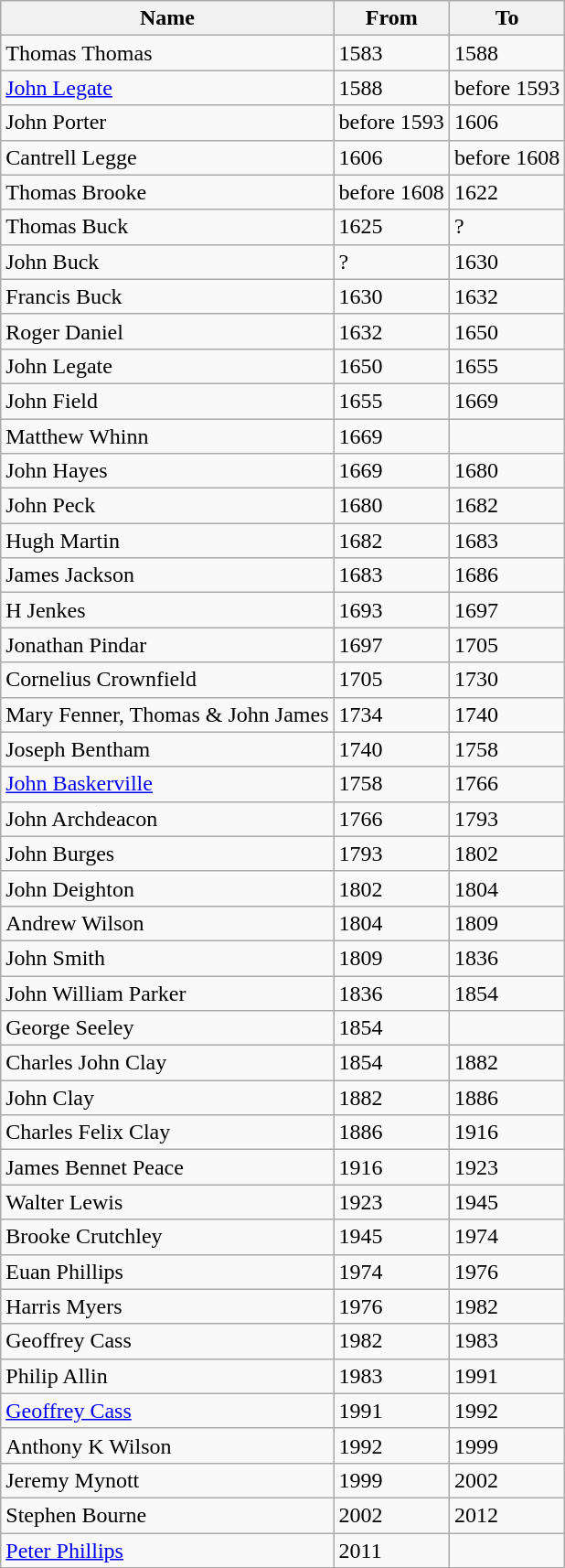<table class="wikitable">
<tr>
<th>Name</th>
<th>From</th>
<th>To</th>
</tr>
<tr>
<td>Thomas Thomas</td>
<td>1583</td>
<td>1588</td>
</tr>
<tr>
<td><a href='#'>John Legate</a></td>
<td>1588</td>
<td>before 1593</td>
</tr>
<tr>
<td>John Porter</td>
<td>before 1593</td>
<td>1606</td>
</tr>
<tr>
<td>Cantrell Legge</td>
<td>1606</td>
<td>before 1608</td>
</tr>
<tr>
<td>Thomas Brooke</td>
<td>before 1608</td>
<td>1622</td>
</tr>
<tr>
<td>Thomas Buck</td>
<td>1625</td>
<td>?</td>
</tr>
<tr>
<td>John Buck</td>
<td>?</td>
<td>1630</td>
</tr>
<tr>
<td>Francis Buck</td>
<td>1630</td>
<td>1632</td>
</tr>
<tr>
<td>Roger Daniel</td>
<td>1632</td>
<td>1650</td>
</tr>
<tr>
<td>John Legate</td>
<td>1650</td>
<td>1655</td>
</tr>
<tr>
<td>John Field</td>
<td>1655</td>
<td>1669</td>
</tr>
<tr>
<td>Matthew Whinn</td>
<td>1669</td>
<td></td>
</tr>
<tr>
<td>John Hayes</td>
<td>1669</td>
<td>1680</td>
</tr>
<tr>
<td>John Peck</td>
<td>1680</td>
<td>1682</td>
</tr>
<tr>
<td>Hugh Martin</td>
<td>1682</td>
<td>1683</td>
</tr>
<tr>
<td>James Jackson</td>
<td>1683</td>
<td>1686</td>
</tr>
<tr>
<td>H Jenkes</td>
<td>1693</td>
<td>1697</td>
</tr>
<tr>
<td>Jonathan Pindar</td>
<td>1697</td>
<td>1705</td>
</tr>
<tr>
<td>Cornelius Crownfield</td>
<td>1705</td>
<td>1730</td>
</tr>
<tr>
<td>Mary Fenner, Thomas & John James</td>
<td>1734</td>
<td>1740</td>
</tr>
<tr>
<td>Joseph Bentham</td>
<td>1740</td>
<td>1758</td>
</tr>
<tr>
<td><a href='#'>John Baskerville</a></td>
<td>1758</td>
<td>1766</td>
</tr>
<tr>
<td>John Archdeacon</td>
<td>1766</td>
<td>1793</td>
</tr>
<tr>
<td>John Burges</td>
<td>1793</td>
<td>1802</td>
</tr>
<tr>
<td>John Deighton</td>
<td>1802</td>
<td>1804</td>
</tr>
<tr>
<td>Andrew Wilson</td>
<td>1804</td>
<td>1809</td>
</tr>
<tr>
<td>John Smith</td>
<td>1809</td>
<td>1836</td>
</tr>
<tr>
<td>John William Parker</td>
<td>1836</td>
<td>1854</td>
</tr>
<tr>
<td>George Seeley</td>
<td>1854</td>
<td></td>
</tr>
<tr>
<td>Charles John Clay</td>
<td>1854</td>
<td>1882</td>
</tr>
<tr>
<td>John Clay</td>
<td>1882</td>
<td>1886</td>
</tr>
<tr>
<td>Charles Felix Clay</td>
<td>1886</td>
<td>1916</td>
</tr>
<tr>
<td>James Bennet Peace</td>
<td>1916</td>
<td>1923</td>
</tr>
<tr>
<td>Walter Lewis</td>
<td>1923</td>
<td>1945</td>
</tr>
<tr>
<td>Brooke Crutchley</td>
<td>1945</td>
<td>1974</td>
</tr>
<tr>
<td>Euan Phillips</td>
<td>1974</td>
<td>1976</td>
</tr>
<tr>
<td>Harris Myers</td>
<td>1976</td>
<td>1982</td>
</tr>
<tr>
<td>Geoffrey Cass</td>
<td>1982</td>
<td>1983</td>
</tr>
<tr>
<td>Philip Allin</td>
<td>1983</td>
<td>1991</td>
</tr>
<tr>
<td><a href='#'>Geoffrey Cass</a></td>
<td>1991</td>
<td>1992</td>
</tr>
<tr>
<td>Anthony K Wilson</td>
<td>1992</td>
<td>1999</td>
</tr>
<tr>
<td>Jeremy Mynott</td>
<td>1999</td>
<td>2002</td>
</tr>
<tr>
<td>Stephen Bourne</td>
<td>2002</td>
<td>2012</td>
</tr>
<tr>
<td><a href='#'>Peter Phillips</a></td>
<td>2011</td>
</tr>
</table>
